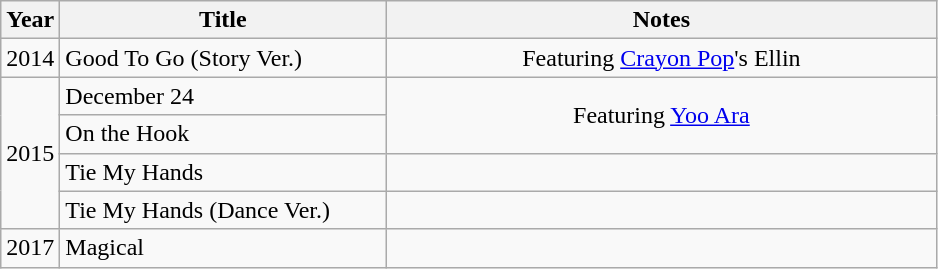<table class="wikitable" style="text-align:center;">
<tr>
<th width="15" align=center>Year</th>
<th width="210" align=left>Title</th>
<th width="360" align=left>Notes</th>
</tr>
<tr>
<td rowspan=1>2014</td>
<td align="left">Good To Go (Story Ver.)</td>
<td>Featuring <a href='#'>Crayon Pop</a>'s Ellin</td>
</tr>
<tr>
<td rowspan="4">2015</td>
<td align="left">December 24</td>
<td rowspan=2>Featuring <a href='#'>Yoo Ara</a></td>
</tr>
<tr>
<td align="left">On the Hook</td>
</tr>
<tr>
<td align="left">Tie My Hands</td>
<td></td>
</tr>
<tr>
<td align="left">Tie My Hands (Dance Ver.)</td>
<td></td>
</tr>
<tr>
<td>2017</td>
<td align="left">Magical</td>
<td></td>
</tr>
</table>
